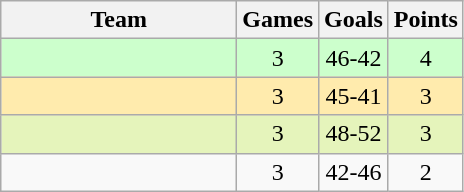<table class="wikitable" style="text-align:center;">
<tr>
<th width=150px>Team</th>
<th>Games</th>
<th>Goals</th>
<th>Points</th>
</tr>
<tr bgcolor="#ccffcc">
<td align="left"></td>
<td>3</td>
<td>46-42</td>
<td>4</td>
</tr>
<tr bgcolor="#ffebad">
<td align="left"></td>
<td>3</td>
<td>45-41</td>
<td>3</td>
</tr>
<tr bgcolor="#e5f4bb">
<td align="left"></td>
<td>3</td>
<td>48-52</td>
<td>3</td>
</tr>
<tr>
<td align="left"></td>
<td>3</td>
<td>42-46</td>
<td>2</td>
</tr>
</table>
